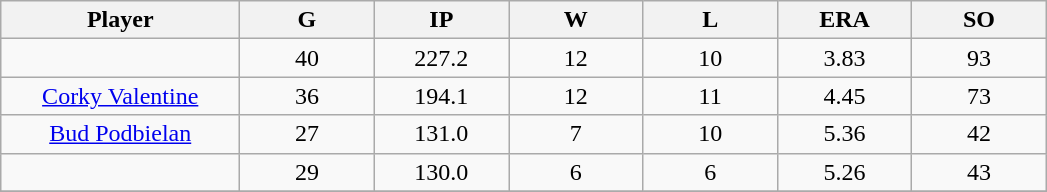<table class="wikitable sortable">
<tr>
<th bgcolor="#DDDDFF" width="16%">Player</th>
<th bgcolor="#DDDDFF" width="9%">G</th>
<th bgcolor="#DDDDFF" width="9%">IP</th>
<th bgcolor="#DDDDFF" width="9%">W</th>
<th bgcolor="#DDDDFF" width="9%">L</th>
<th bgcolor="#DDDDFF" width="9%">ERA</th>
<th bgcolor="#DDDDFF" width="9%">SO</th>
</tr>
<tr align="center">
<td></td>
<td>40</td>
<td>227.2</td>
<td>12</td>
<td>10</td>
<td>3.83</td>
<td>93</td>
</tr>
<tr align="center">
<td><a href='#'>Corky Valentine</a></td>
<td>36</td>
<td>194.1</td>
<td>12</td>
<td>11</td>
<td>4.45</td>
<td>73</td>
</tr>
<tr align=center>
<td><a href='#'>Bud Podbielan</a></td>
<td>27</td>
<td>131.0</td>
<td>7</td>
<td>10</td>
<td>5.36</td>
<td>42</td>
</tr>
<tr align=center>
<td></td>
<td>29</td>
<td>130.0</td>
<td>6</td>
<td>6</td>
<td>5.26</td>
<td>43</td>
</tr>
<tr align="center">
</tr>
</table>
